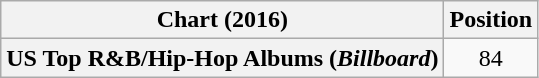<table class="wikitable plainrowheaders" style="text-align:center">
<tr>
<th scope="col">Chart (2016)</th>
<th scope="col">Position</th>
</tr>
<tr>
<th scope="row">US Top R&B/Hip-Hop Albums (<em>Billboard</em>)</th>
<td>84</td>
</tr>
</table>
